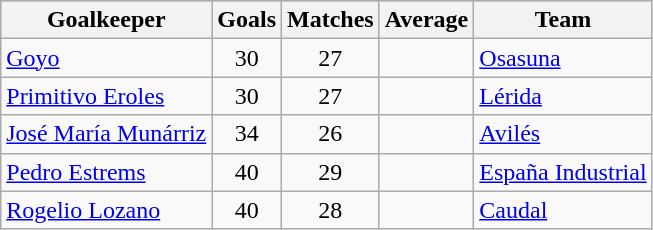<table class="wikitable sortable" class="wikitable">
<tr style="background:#ccc; text-align:center;">
<th>Goalkeeper</th>
<th>Goals</th>
<th>Matches</th>
<th>Average</th>
<th>Team</th>
</tr>
<tr>
<td> <a href='#'>Goyo</a></td>
<td style="text-align:center;">30</td>
<td style="text-align:center;">27</td>
<td style="text-align:center;"></td>
<td><a href='#'>Osasuna</a></td>
</tr>
<tr>
<td> <a href='#'>Primitivo Eroles</a></td>
<td style="text-align:center;">30</td>
<td style="text-align:center;">27</td>
<td style="text-align:center;"></td>
<td><a href='#'>Lérida</a></td>
</tr>
<tr>
<td> <a href='#'>José María Munárriz</a></td>
<td style="text-align:center;">34</td>
<td style="text-align:center;">26</td>
<td style="text-align:center;"></td>
<td><a href='#'>Avilés</a></td>
</tr>
<tr>
<td> <a href='#'>Pedro Estrems</a></td>
<td style="text-align:center;">40</td>
<td style="text-align:center;">29</td>
<td style="text-align:center;"></td>
<td><a href='#'>España Industrial</a></td>
</tr>
<tr>
<td> <a href='#'>Rogelio Lozano</a></td>
<td style="text-align:center;">40</td>
<td style="text-align:center;">28</td>
<td style="text-align:center;"></td>
<td><a href='#'>Caudal</a></td>
</tr>
</table>
